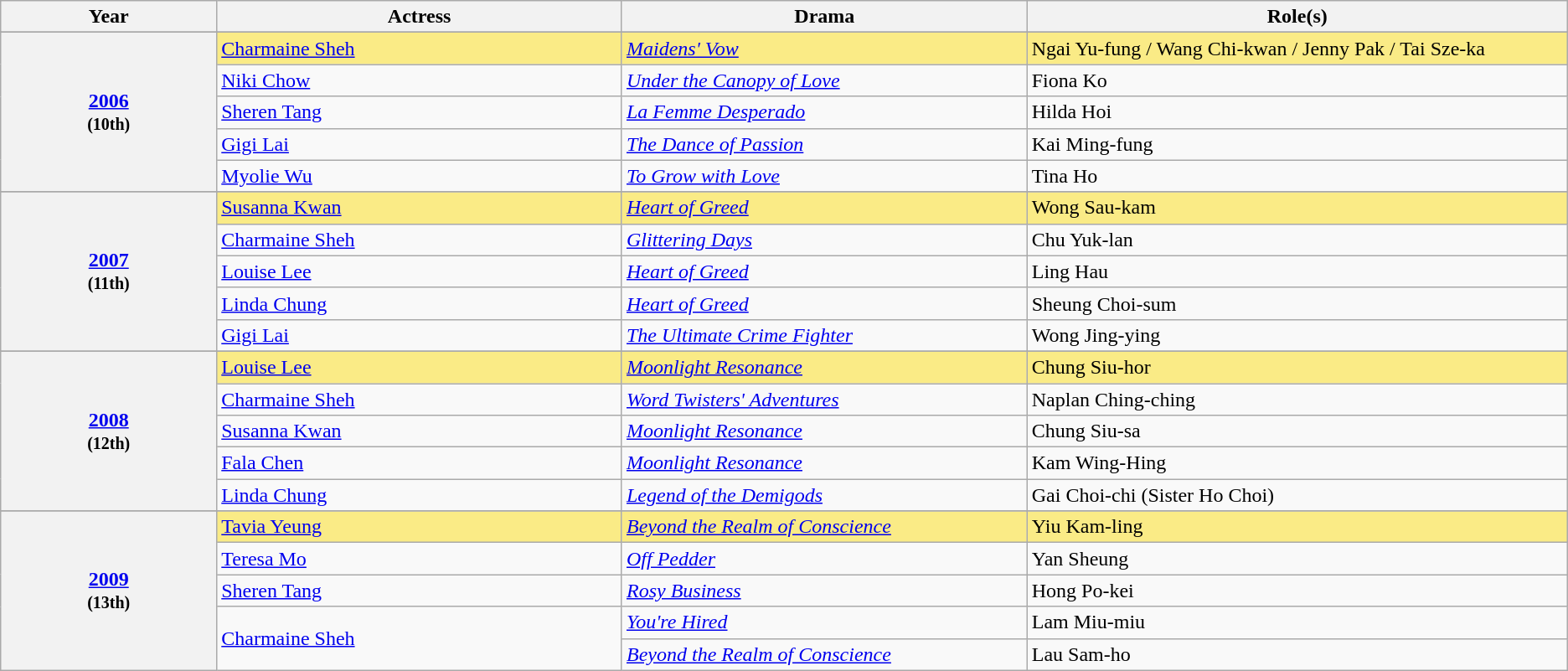<table class="wikitable">
<tr>
<th width="8%">Year</th>
<th width="15%">Actress</th>
<th width="15%">Drama</th>
<th width="20%">Role(s)</th>
</tr>
<tr>
</tr>
<tr>
<th scope="row" rowspan=6 style="text-align:center"><strong><a href='#'>2006</a></strong> <br><small>(10th)</small></th>
</tr>
<tr style="background:#FAEB86">
<td><a href='#'>Charmaine Sheh</a> </td>
<td><em><a href='#'>Maidens' Vow</a></em></td>
<td>Ngai Yu-fung / Wang Chi-kwan / Jenny Pak / Tai Sze-ka</td>
</tr>
<tr>
<td><a href='#'>Niki Chow</a></td>
<td><em><a href='#'>Under the Canopy of Love</a></em></td>
<td>Fiona Ko</td>
</tr>
<tr>
<td><a href='#'>Sheren Tang</a></td>
<td><em><a href='#'>La Femme Desperado</a></em></td>
<td>Hilda Hoi</td>
</tr>
<tr>
<td><a href='#'>Gigi Lai</a></td>
<td><em><a href='#'>The Dance of Passion</a></em></td>
<td>Kai Ming-fung</td>
</tr>
<tr>
<td><a href='#'>Myolie Wu</a></td>
<td><em><a href='#'>To Grow with Love</a></em></td>
<td>Tina Ho</td>
</tr>
<tr>
</tr>
<tr>
<th scope="row" rowspan=6 style="text-align:center"><strong><a href='#'>2007</a></strong><br><small>(11th)</small></th>
</tr>
<tr style="background:#FAEB86">
<td><a href='#'>Susanna Kwan</a> </td>
<td><em><a href='#'>Heart of Greed</a></em></td>
<td>Wong Sau-kam</td>
</tr>
<tr>
<td><a href='#'>Charmaine Sheh</a></td>
<td><em><a href='#'>Glittering Days</a></em></td>
<td>Chu Yuk-lan</td>
</tr>
<tr>
<td><a href='#'>Louise Lee</a></td>
<td><em><a href='#'>Heart of Greed</a></em></td>
<td>Ling Hau</td>
</tr>
<tr>
<td><a href='#'>Linda Chung</a></td>
<td><em><a href='#'>Heart of Greed</a></em></td>
<td>Sheung Choi-sum</td>
</tr>
<tr>
<td><a href='#'>Gigi Lai</a></td>
<td><em><a href='#'>The Ultimate Crime Fighter</a></em></td>
<td>Wong Jing-ying</td>
</tr>
<tr>
</tr>
<tr>
<th scope="row" rowspan=6 style="text-align:center"><strong><a href='#'>2008</a></strong><br><small>(12th)</small></th>
</tr>
<tr style="background:#FAEB86">
<td><a href='#'>Louise Lee</a> </td>
<td><em><a href='#'>Moonlight Resonance</a></em></td>
<td>Chung Siu-hor</td>
</tr>
<tr>
<td><a href='#'>Charmaine Sheh</a></td>
<td><em><a href='#'>Word Twisters' Adventures</a></em></td>
<td>Naplan Ching-ching</td>
</tr>
<tr>
<td><a href='#'>Susanna Kwan</a></td>
<td><em><a href='#'>Moonlight Resonance</a></em></td>
<td>Chung Siu-sa</td>
</tr>
<tr>
<td><a href='#'>Fala Chen</a></td>
<td><em><a href='#'>Moonlight Resonance</a></em></td>
<td>Kam Wing-Hing</td>
</tr>
<tr>
<td><a href='#'>Linda Chung</a></td>
<td><em><a href='#'>Legend of the Demigods</a></em></td>
<td>Gai Choi-chi (Sister Ho Choi)</td>
</tr>
<tr>
</tr>
<tr>
<th scope="row" rowspan=6 style="text-align:center"><strong><a href='#'>2009</a></strong><br><small>(13th)</small></th>
</tr>
<tr style="background:#FAEB86">
<td><a href='#'>Tavia Yeung</a> </td>
<td><em><a href='#'>Beyond the Realm of Conscience</a></em></td>
<td>Yiu Kam-ling</td>
</tr>
<tr>
<td><a href='#'>Teresa Mo</a></td>
<td><em><a href='#'>Off Pedder</a></em></td>
<td>Yan Sheung</td>
</tr>
<tr>
<td><a href='#'>Sheren Tang</a></td>
<td><em><a href='#'>Rosy Business</a></em></td>
<td>Hong Po-kei</td>
</tr>
<tr>
<td rowspan="2"><a href='#'>Charmaine Sheh</a></td>
<td><em><a href='#'>You're Hired</a></em></td>
<td>Lam Miu-miu</td>
</tr>
<tr>
<td><em><a href='#'>Beyond the Realm of Conscience</a></em></td>
<td>Lau Sam-ho</td>
</tr>
</table>
